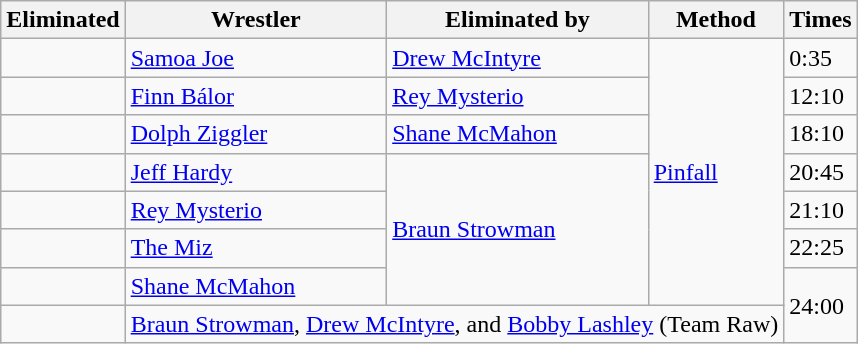<table class="wikitable sortable">
<tr>
<th>Eliminated</th>
<th>Wrestler</th>
<th>Eliminated by</th>
<th>Method</th>
<th>Times</th>
</tr>
<tr>
<td></td>
<td><a href='#'>Samoa Joe</a></td>
<td><a href='#'>Drew McIntyre</a></td>
<td rowspan=7><a href='#'>Pinfall</a></td>
<td>0:35</td>
</tr>
<tr>
<td></td>
<td><a href='#'>Finn Bálor</a></td>
<td><a href='#'>Rey Mysterio</a></td>
<td>12:10</td>
</tr>
<tr>
<td></td>
<td><a href='#'>Dolph Ziggler</a></td>
<td><a href='#'>Shane McMahon</a></td>
<td>18:10</td>
</tr>
<tr>
<td></td>
<td><a href='#'>Jeff Hardy</a></td>
<td rowspan=4><a href='#'>Braun Strowman</a></td>
<td>20:45</td>
</tr>
<tr>
<td></td>
<td><a href='#'>Rey Mysterio</a></td>
<td>21:10</td>
</tr>
<tr>
<td></td>
<td><a href='#'>The Miz</a></td>
<td>22:25</td>
</tr>
<tr>
<td></td>
<td><a href='#'>Shane McMahon</a></td>
<td rowspan=2>24:00</td>
</tr>
<tr>
<td></td>
<td colspan="3"><a href='#'>Braun Strowman</a>, <a href='#'>Drew McIntyre</a>, and <a href='#'>Bobby Lashley</a> (Team Raw)</td>
</tr>
</table>
